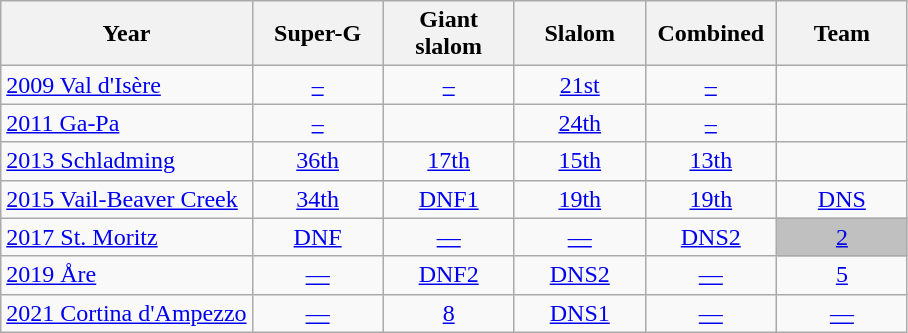<table class="wikitable" style="text-align: center;">
<tr>
<th>Year</th>
<th width=80px>Super-G</th>
<th width=80px>Giant slalom</th>
<th width=80px>Slalom</th>
<th width=80px>Combined</th>
<th width=80px>Team</th>
</tr>
<tr>
<td align=left> <a href='#'>2009 Val d'Isère</a></td>
<td><a href='#'>–</a></td>
<td><a href='#'>–</a></td>
<td><a href='#'>21st</a></td>
<td><a href='#'>–</a></td>
<td></td>
</tr>
<tr>
<td align=left> <a href='#'>2011 Ga-Pa</a></td>
<td><a href='#'>–</a></td>
<td><a href='#'></a></td>
<td><a href='#'>24th</a></td>
<td><a href='#'>–</a></td>
<td><a href='#'></a></td>
</tr>
<tr>
<td align=left> <a href='#'>2013 Schladming</a></td>
<td><a href='#'>36th</a></td>
<td><a href='#'>17th</a></td>
<td><a href='#'>15th</a></td>
<td><a href='#'>13th</a></td>
<td><a href='#'></a></td>
</tr>
<tr>
<td align=left> <a href='#'>2015 Vail-Beaver Creek</a></td>
<td><a href='#'>34th</a></td>
<td><a href='#'>DNF1</a></td>
<td><a href='#'>19th</a></td>
<td><a href='#'>19th</a></td>
<td><a href='#'>DNS</a></td>
</tr>
<tr>
<td align=left> <a href='#'>2017 St. Moritz</a></td>
<td><a href='#'>DNF</a></td>
<td><a href='#'>—</a></td>
<td><a href='#'>—</a></td>
<td><a href='#'>DNS2</a></td>
<td style="background:silver;"><a href='#'>2</a></td>
</tr>
<tr>
<td align=left> <a href='#'>2019 Åre</a></td>
<td><a href='#'>—</a></td>
<td><a href='#'>DNF2</a></td>
<td><a href='#'>DNS2</a></td>
<td><a href='#'>—</a></td>
<td><a href='#'>5</a></td>
</tr>
<tr>
<td align=left> <a href='#'>2021 Cortina d'Ampezzo</a></td>
<td><a href='#'>—</a></td>
<td><a href='#'>8</a></td>
<td><a href='#'>DNS1</a></td>
<td><a href='#'>—</a></td>
<td><a href='#'>—</a></td>
</tr>
</table>
